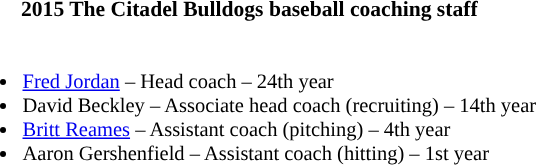<table class="toccolours" style="border-collapse:collapse; font-size:90%;">
<tr>
<th colspan="9">2015 The Citadel Bulldogs baseball coaching staff</th>
</tr>
<tr>
<td style="font-size: 95%;" valign="top"><br><ul><li><a href='#'>Fred Jordan</a> – Head coach – 24th year</li><li>David Beckley – Associate head coach (recruiting) – 14th year</li><li><a href='#'>Britt Reames</a> – Assistant coach (pitching) – 4th year</li><li>Aaron Gershenfield – Assistant coach (hitting) – 1st year</li></ul></td>
</tr>
</table>
